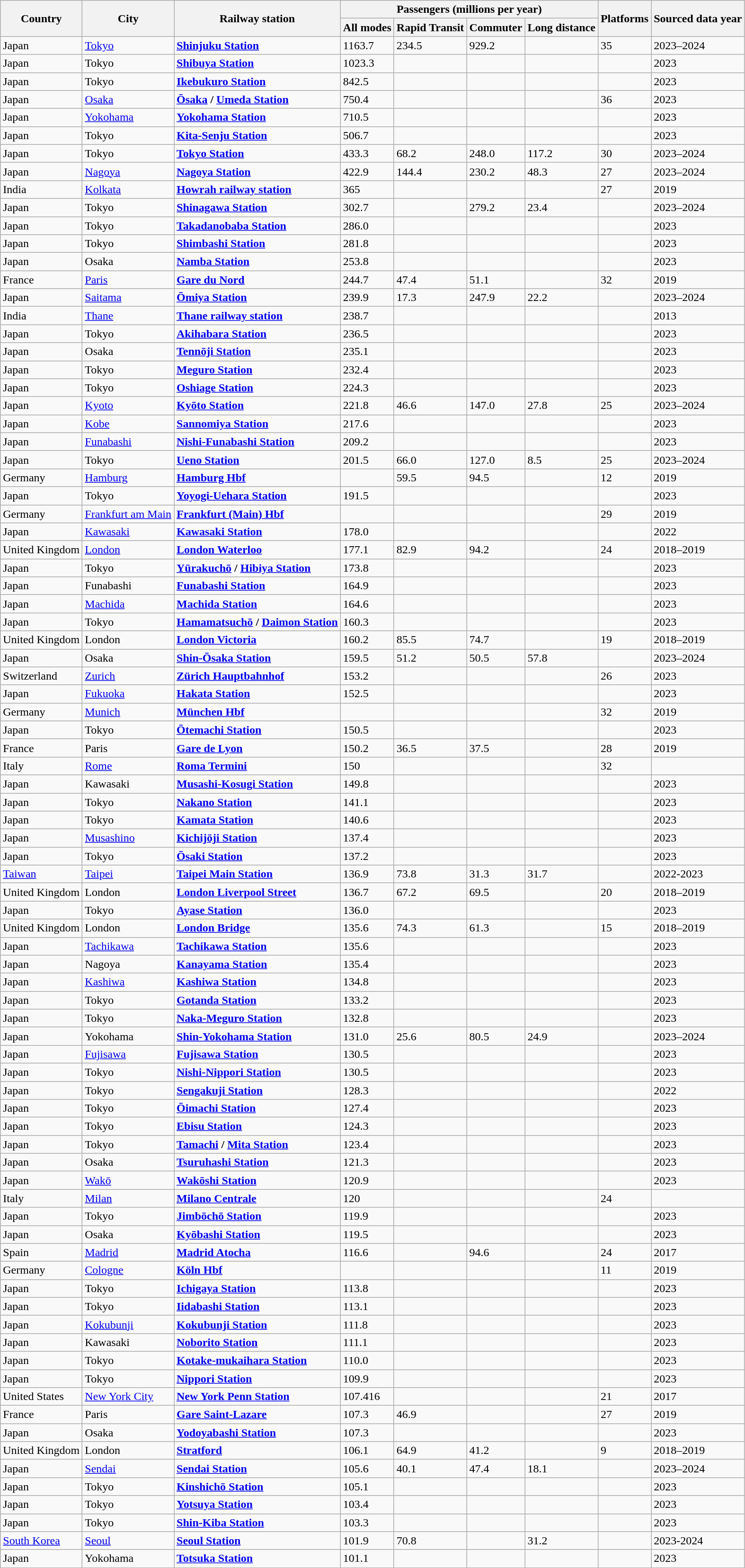<table class="static-row-numbers wikitable sortable">
<tr>
<th rowspan="2">Country</th>
<th rowspan="2">City</th>
<th rowspan="2">Railway station</th>
<th colspan="4">Passengers (millions per year)</th>
<th rowspan="2">Platforms</th>
<th rowspan="2">Sourced data year</th>
</tr>
<tr>
<th data-sort-type="number">All modes</th>
<th>Rapid Transit</th>
<th data-sort-type="number">Commuter</th>
<th data-sort-type="number">Long distance</th>
</tr>
<tr>
<td>Japan </td>
<td><a href='#'>Tokyo</a></td>
<td><strong><a href='#'>Shinjuku Station</a></strong></td>
<td>1163.7</td>
<td>234.5</td>
<td>929.2</td>
<td></td>
<td>35</td>
<td>2023–2024</td>
</tr>
<tr>
<td>Japan</td>
<td>Tokyo</td>
<td><strong><a href='#'>Shibuya Station</a></strong></td>
<td>1023.3</td>
<td></td>
<td></td>
<td></td>
<td></td>
<td>2023</td>
</tr>
<tr>
<td>Japan</td>
<td>Tokyo</td>
<td><strong><a href='#'>Ikebukuro Station</a></strong></td>
<td>842.5</td>
<td></td>
<td></td>
<td></td>
<td></td>
<td>2023</td>
</tr>
<tr>
<td>Japan</td>
<td><a href='#'>Osaka</a></td>
<td><strong><a href='#'>Ōsaka</a> / <a href='#'>Umeda Station</a></strong></td>
<td>750.4</td>
<td></td>
<td></td>
<td></td>
<td>36</td>
<td>2023</td>
</tr>
<tr>
<td>Japan</td>
<td><a href='#'>Yokohama</a></td>
<td><strong><a href='#'>Yokohama Station</a></strong></td>
<td>710.5</td>
<td></td>
<td></td>
<td></td>
<td></td>
<td>2023</td>
</tr>
<tr>
<td>Japan</td>
<td>Tokyo</td>
<td><strong><a href='#'>Kita-Senju Station</a></strong></td>
<td>506.7</td>
<td></td>
<td></td>
<td></td>
<td></td>
<td>2023</td>
</tr>
<tr>
<td>Japan</td>
<td>Tokyo</td>
<td><strong><a href='#'>Tokyo Station</a></strong></td>
<td>433.3</td>
<td>68.2</td>
<td>248.0</td>
<td>117.2</td>
<td>30</td>
<td>2023–2024</td>
</tr>
<tr>
<td>Japan</td>
<td><a href='#'>Nagoya</a></td>
<td><strong><a href='#'>Nagoya Station</a></strong></td>
<td>422.9</td>
<td>144.4</td>
<td>230.2</td>
<td>48.3</td>
<td>27</td>
<td>2023–2024</td>
</tr>
<tr>
<td>India</td>
<td><a href='#'>Kolkata</a></td>
<td><strong><a href='#'>Howrah railway station</a></strong></td>
<td>365</td>
<td></td>
<td></td>
<td></td>
<td>27</td>
<td>2019</td>
</tr>
<tr>
<td>Japan</td>
<td>Tokyo</td>
<td><strong><a href='#'>Shinagawa Station</a></strong></td>
<td>302.7</td>
<td></td>
<td>279.2</td>
<td>23.4</td>
<td></td>
<td>2023–2024</td>
</tr>
<tr>
<td>Japan</td>
<td>Tokyo</td>
<td><strong><a href='#'>Takadanobaba Station</a></strong></td>
<td>286.0</td>
<td></td>
<td></td>
<td></td>
<td></td>
<td>2023</td>
</tr>
<tr>
<td>Japan</td>
<td>Tokyo</td>
<td><strong><a href='#'>Shimbashi Station</a></strong></td>
<td>281.8</td>
<td></td>
<td></td>
<td></td>
<td></td>
<td>2023</td>
</tr>
<tr>
<td>Japan</td>
<td>Osaka</td>
<td><strong><a href='#'>Namba Station</a></strong></td>
<td>253.8</td>
<td></td>
<td></td>
<td></td>
<td></td>
<td>2023</td>
</tr>
<tr>
<td>France</td>
<td><a href='#'>Paris</a></td>
<td><strong><a href='#'>Gare du Nord</a></strong></td>
<td>244.7</td>
<td>47.4</td>
<td>51.1</td>
<td></td>
<td>32</td>
<td>2019</td>
</tr>
<tr>
<td>Japan</td>
<td><a href='#'>Saitama</a></td>
<td><strong><a href='#'>Ōmiya Station</a></strong></td>
<td>239.9</td>
<td>17.3</td>
<td>247.9</td>
<td>22.2</td>
<td></td>
<td>2023–2024</td>
</tr>
<tr>
<td>India</td>
<td><a href='#'>Thane</a></td>
<td><strong><a href='#'>Thane railway station</a></strong></td>
<td>238.7</td>
<td></td>
<td></td>
<td></td>
<td></td>
<td>2013</td>
</tr>
<tr>
<td>Japan</td>
<td>Tokyo</td>
<td><strong><a href='#'>Akihabara Station</a></strong></td>
<td>236.5</td>
<td></td>
<td></td>
<td></td>
<td></td>
<td>2023</td>
</tr>
<tr>
<td>Japan</td>
<td>Osaka</td>
<td><strong><a href='#'>Tennōji Station</a></strong></td>
<td>235.1</td>
<td></td>
<td></td>
<td></td>
<td></td>
<td>2023</td>
</tr>
<tr>
<td>Japan</td>
<td>Tokyo</td>
<td><strong><a href='#'>Meguro Station</a></strong></td>
<td>232.4</td>
<td></td>
<td></td>
<td></td>
<td></td>
<td>2023</td>
</tr>
<tr>
<td>Japan</td>
<td>Tokyo</td>
<td><strong><a href='#'>Oshiage Station</a></strong></td>
<td>224.3</td>
<td></td>
<td></td>
<td></td>
<td></td>
<td>2023</td>
</tr>
<tr>
<td>Japan</td>
<td><a href='#'>Kyoto</a></td>
<td><strong><a href='#'>Kyōto Station</a></strong></td>
<td>221.8</td>
<td>46.6</td>
<td>147.0</td>
<td>27.8</td>
<td>25</td>
<td>2023–2024</td>
</tr>
<tr>
<td>Japan</td>
<td><a href='#'>Kobe</a></td>
<td><strong><a href='#'>Sannomiya Station</a></strong></td>
<td>217.6</td>
<td></td>
<td></td>
<td></td>
<td></td>
<td>2023</td>
</tr>
<tr>
<td>Japan</td>
<td><a href='#'>Funabashi</a></td>
<td><strong><a href='#'>Nishi-Funabashi Station</a></strong></td>
<td>209.2</td>
<td></td>
<td></td>
<td></td>
<td></td>
<td>2023</td>
</tr>
<tr>
<td>Japan</td>
<td>Tokyo</td>
<td><strong><a href='#'>Ueno Station</a></strong></td>
<td>201.5</td>
<td>66.0</td>
<td>127.0</td>
<td>8.5</td>
<td>25</td>
<td>2023–2024</td>
</tr>
<tr>
<td>Germany</td>
<td><a href='#'>Hamburg</a></td>
<td><strong><a href='#'>Hamburg Hbf</a></strong></td>
<td></td>
<td>59.5</td>
<td>94.5</td>
<td></td>
<td>12</td>
<td>2019</td>
</tr>
<tr>
<td>Japan</td>
<td>Tokyo</td>
<td><strong><a href='#'>Yoyogi-Uehara Station</a></strong></td>
<td>191.5</td>
<td></td>
<td></td>
<td></td>
<td></td>
<td>2023</td>
</tr>
<tr>
<td>Germany</td>
<td><a href='#'>Frankfurt am Main</a></td>
<td><strong><a href='#'>Frankfurt (Main) Hbf</a></strong></td>
<td></td>
<td></td>
<td></td>
<td></td>
<td>29</td>
<td>2019</td>
</tr>
<tr>
<td>Japan</td>
<td><a href='#'>Kawasaki</a></td>
<td><strong><a href='#'>Kawasaki Station</a></strong></td>
<td>178.0</td>
<td></td>
<td></td>
<td></td>
<td></td>
<td>2022</td>
</tr>
<tr>
<td nowrap>United Kingdom</td>
<td><a href='#'>London</a></td>
<td><strong><a href='#'>London Waterloo</a></strong></td>
<td>177.1</td>
<td>82.9</td>
<td>94.2</td>
<td></td>
<td>24</td>
<td>2018–2019</td>
</tr>
<tr>
<td>Japan</td>
<td>Tokyo</td>
<td><strong><a href='#'>Yūrakuchō</a> / <a href='#'>Hibiya Station</a></strong></td>
<td>173.8</td>
<td></td>
<td></td>
<td></td>
<td></td>
<td>2023</td>
</tr>
<tr>
<td>Japan</td>
<td>Funabashi</td>
<td><strong><a href='#'>Funabashi Station</a></strong></td>
<td>164.9</td>
<td></td>
<td></td>
<td></td>
<td></td>
<td>2023</td>
</tr>
<tr>
<td>Japan</td>
<td><a href='#'>Machida</a></td>
<td><strong><a href='#'>Machida Station</a></strong></td>
<td>164.6</td>
<td></td>
<td></td>
<td></td>
<td></td>
<td>2023</td>
</tr>
<tr>
<td>Japan</td>
<td>Tokyo</td>
<td><strong><a href='#'>Hamamatsuchō</a> / <a href='#'>Daimon Station</a></strong></td>
<td>160.3</td>
<td></td>
<td></td>
<td></td>
<td></td>
<td>2023</td>
</tr>
<tr>
<td>United Kingdom</td>
<td>London</td>
<td><strong><a href='#'>London Victoria</a></strong></td>
<td>160.2</td>
<td>85.5</td>
<td>74.7</td>
<td></td>
<td>19</td>
<td>2018–2019</td>
</tr>
<tr>
<td>Japan</td>
<td>Osaka</td>
<td><strong><a href='#'>Shin-Ōsaka Station</a></strong></td>
<td>159.5</td>
<td>51.2</td>
<td>50.5</td>
<td>57.8</td>
<td></td>
<td>2023–2024</td>
</tr>
<tr>
<td>Switzerland</td>
<td><a href='#'>Zurich</a></td>
<td><strong><a href='#'>Zürich Hauptbahnhof</a></strong></td>
<td>153.2</td>
<td></td>
<td></td>
<td></td>
<td>26</td>
<td>2023</td>
</tr>
<tr>
<td>Japan</td>
<td><a href='#'>Fukuoka</a></td>
<td><strong><a href='#'>Hakata Station</a></strong></td>
<td>152.5</td>
<td></td>
<td></td>
<td></td>
<td></td>
<td>2023</td>
</tr>
<tr>
<td>Germany</td>
<td><a href='#'>Munich</a></td>
<td><strong><a href='#'>München Hbf</a></strong></td>
<td></td>
<td></td>
<td></td>
<td></td>
<td>32</td>
<td>2019</td>
</tr>
<tr>
<td>Japan</td>
<td>Tokyo</td>
<td><strong><a href='#'>Ōtemachi Station</a></strong></td>
<td>150.5</td>
<td></td>
<td></td>
<td></td>
<td></td>
<td>2023</td>
</tr>
<tr>
<td>France</td>
<td>Paris</td>
<td><strong><a href='#'>Gare de Lyon</a></strong></td>
<td>150.2</td>
<td>36.5</td>
<td>37.5</td>
<td></td>
<td>28</td>
<td>2019</td>
</tr>
<tr>
<td>Italy</td>
<td><a href='#'>Rome</a></td>
<td><strong><a href='#'>Roma Termini</a></strong></td>
<td>150</td>
<td></td>
<td></td>
<td></td>
<td>32</td>
<td></td>
</tr>
<tr>
<td>Japan</td>
<td>Kawasaki</td>
<td><strong><a href='#'>Musashi-Kosugi Station</a></strong></td>
<td>149.8</td>
<td></td>
<td></td>
<td></td>
<td></td>
<td>2023</td>
</tr>
<tr>
<td>Japan</td>
<td>Tokyo</td>
<td><strong><a href='#'>Nakano Station</a></strong></td>
<td>141.1</td>
<td></td>
<td></td>
<td></td>
<td></td>
<td>2023</td>
</tr>
<tr>
<td>Japan</td>
<td>Tokyo</td>
<td><strong><a href='#'>Kamata Station</a></strong></td>
<td>140.6</td>
<td></td>
<td></td>
<td></td>
<td></td>
<td>2023</td>
</tr>
<tr>
<td>Japan</td>
<td><a href='#'>Musashino</a></td>
<td><strong><a href='#'>Kichijōji Station</a></strong></td>
<td>137.4</td>
<td></td>
<td></td>
<td></td>
<td></td>
<td>2023</td>
</tr>
<tr>
<td>Japan</td>
<td>Tokyo</td>
<td><strong><a href='#'>Ōsaki Station</a></strong></td>
<td>137.2</td>
<td></td>
<td></td>
<td></td>
<td></td>
<td>2023</td>
</tr>
<tr>
<td><a href='#'>Taiwan</a></td>
<td><a href='#'>Taipei</a></td>
<td><strong><a href='#'>Taipei Main Station</a></strong></td>
<td>136.9</td>
<td>73.8</td>
<td>31.3</td>
<td>31.7</td>
<td></td>
<td>2022-2023</td>
</tr>
<tr>
<td>United Kingdom</td>
<td>London</td>
<td><strong><a href='#'>London Liverpool Street</a></strong></td>
<td>136.7</td>
<td>67.2</td>
<td>69.5</td>
<td></td>
<td>20</td>
<td>2018–2019</td>
</tr>
<tr>
<td>Japan</td>
<td>Tokyo</td>
<td><strong><a href='#'>Ayase Station</a></strong></td>
<td>136.0</td>
<td></td>
<td></td>
<td></td>
<td></td>
<td>2023</td>
</tr>
<tr>
<td>United Kingdom</td>
<td>London</td>
<td><strong><a href='#'>London Bridge</a></strong></td>
<td>135.6</td>
<td>74.3</td>
<td>61.3</td>
<td></td>
<td>15</td>
<td>2018–2019</td>
</tr>
<tr>
<td>Japan</td>
<td><a href='#'>Tachikawa</a></td>
<td><strong><a href='#'>Tachikawa Station</a></strong></td>
<td>135.6</td>
<td></td>
<td></td>
<td></td>
<td></td>
<td>2023</td>
</tr>
<tr>
<td>Japan</td>
<td>Nagoya</td>
<td><strong><a href='#'>Kanayama Station</a></strong></td>
<td>135.4</td>
<td></td>
<td></td>
<td></td>
<td></td>
<td>2023</td>
</tr>
<tr>
<td>Japan</td>
<td><a href='#'>Kashiwa</a></td>
<td><strong><a href='#'>Kashiwa Station</a></strong></td>
<td>134.8</td>
<td></td>
<td></td>
<td></td>
<td></td>
<td>2023</td>
</tr>
<tr>
<td>Japan</td>
<td>Tokyo</td>
<td><strong><a href='#'>Gotanda Station</a></strong></td>
<td>133.2</td>
<td></td>
<td></td>
<td></td>
<td></td>
<td>2023</td>
</tr>
<tr>
<td>Japan</td>
<td>Tokyo</td>
<td><strong><a href='#'>Naka-Meguro Station</a></strong></td>
<td>132.8</td>
<td></td>
<td></td>
<td></td>
<td></td>
<td>2023</td>
</tr>
<tr>
<td>Japan</td>
<td>Yokohama</td>
<td><strong><a href='#'>Shin-Yokohama Station</a></strong></td>
<td>131.0</td>
<td>25.6</td>
<td>80.5</td>
<td>24.9</td>
<td></td>
<td>2023–2024</td>
</tr>
<tr>
<td>Japan</td>
<td><a href='#'>Fujisawa</a></td>
<td><strong><a href='#'>Fujisawa Station</a></strong></td>
<td>130.5</td>
<td></td>
<td></td>
<td></td>
<td></td>
<td>2023</td>
</tr>
<tr>
<td>Japan</td>
<td>Tokyo</td>
<td><strong><a href='#'>Nishi-Nippori Station</a></strong></td>
<td>130.5</td>
<td></td>
<td></td>
<td></td>
<td></td>
<td>2023</td>
</tr>
<tr>
<td>Japan</td>
<td>Tokyo</td>
<td><strong><a href='#'>Sengakuji Station</a></strong></td>
<td>128.3</td>
<td></td>
<td></td>
<td></td>
<td></td>
<td>2022</td>
</tr>
<tr>
<td>Japan</td>
<td>Tokyo</td>
<td><strong><a href='#'>Ōimachi Station</a></strong></td>
<td>127.4</td>
<td></td>
<td></td>
<td></td>
<td></td>
<td>2023</td>
</tr>
<tr>
<td>Japan</td>
<td>Tokyo</td>
<td><strong><a href='#'>Ebisu Station</a></strong></td>
<td>124.3</td>
<td></td>
<td></td>
<td></td>
<td></td>
<td>2023</td>
</tr>
<tr>
<td>Japan</td>
<td>Tokyo</td>
<td><strong><a href='#'>Tamachi</a> / <a href='#'>Mita Station</a></strong></td>
<td>123.4</td>
<td></td>
<td></td>
<td></td>
<td></td>
<td>2023</td>
</tr>
<tr>
<td>Japan</td>
<td>Osaka</td>
<td><strong><a href='#'>Tsuruhashi Station</a></strong></td>
<td>121.3</td>
<td></td>
<td></td>
<td></td>
<td></td>
<td>2023</td>
</tr>
<tr>
<td>Japan</td>
<td><a href='#'>Wakō</a></td>
<td><strong><a href='#'>Wakōshi Station</a></strong></td>
<td>120.9</td>
<td></td>
<td></td>
<td></td>
<td></td>
<td>2023</td>
</tr>
<tr>
<td>Italy</td>
<td><a href='#'>Milan</a></td>
<td><strong><a href='#'>Milano Centrale</a></strong></td>
<td>120</td>
<td></td>
<td></td>
<td></td>
<td>24</td>
<td></td>
</tr>
<tr>
<td>Japan</td>
<td>Tokyo</td>
<td><strong><a href='#'>Jimbōchō Station</a></strong></td>
<td>119.9</td>
<td></td>
<td></td>
<td></td>
<td></td>
<td>2023</td>
</tr>
<tr>
<td>Japan</td>
<td>Osaka</td>
<td><strong><a href='#'>Kyōbashi Station</a></strong></td>
<td>119.5</td>
<td></td>
<td></td>
<td></td>
<td></td>
<td>2023</td>
</tr>
<tr>
<td>Spain</td>
<td><a href='#'>Madrid</a></td>
<td><strong><a href='#'>Madrid Atocha</a></strong></td>
<td>116.6</td>
<td></td>
<td>94.6</td>
<td></td>
<td>24</td>
<td>2017</td>
</tr>
<tr>
<td>Germany</td>
<td><a href='#'>Cologne</a></td>
<td><strong><a href='#'>Köln Hbf</a></strong></td>
<td></td>
<td></td>
<td></td>
<td></td>
<td>11</td>
<td>2019</td>
</tr>
<tr>
<td>Japan</td>
<td>Tokyo</td>
<td><strong><a href='#'>Ichigaya Station</a></strong></td>
<td>113.8</td>
<td></td>
<td></td>
<td></td>
<td></td>
<td>2023</td>
</tr>
<tr>
<td>Japan</td>
<td>Tokyo</td>
<td><strong><a href='#'>Iidabashi Station</a></strong></td>
<td>113.1</td>
<td></td>
<td></td>
<td></td>
<td></td>
<td>2023</td>
</tr>
<tr>
<td>Japan</td>
<td><a href='#'>Kokubunji</a></td>
<td><strong><a href='#'>Kokubunji Station</a></strong></td>
<td>111.8</td>
<td></td>
<td></td>
<td></td>
<td></td>
<td>2023</td>
</tr>
<tr>
<td>Japan</td>
<td>Kawasaki</td>
<td><strong><a href='#'>Noborito Station</a></strong></td>
<td>111.1</td>
<td></td>
<td></td>
<td></td>
<td></td>
<td>2023</td>
</tr>
<tr>
<td>Japan</td>
<td>Tokyo</td>
<td><strong><a href='#'>Kotake-mukaihara Station</a></strong></td>
<td>110.0</td>
<td></td>
<td></td>
<td></td>
<td></td>
<td>2023</td>
</tr>
<tr>
<td>Japan</td>
<td>Tokyo</td>
<td><strong><a href='#'>Nippori Station</a></strong></td>
<td>109.9</td>
<td></td>
<td></td>
<td></td>
<td></td>
<td>2023</td>
</tr>
<tr>
<td>United States</td>
<td><a href='#'>New York City</a></td>
<td><strong><a href='#'>New York Penn Station</a></strong></td>
<td>107.416</td>
<td></td>
<td></td>
<td></td>
<td>21</td>
<td>2017</td>
</tr>
<tr>
<td>France</td>
<td>Paris</td>
<td><strong><a href='#'>Gare Saint-Lazare</a></strong></td>
<td>107.3</td>
<td>46.9</td>
<td></td>
<td></td>
<td>27</td>
<td>2019</td>
</tr>
<tr>
<td>Japan</td>
<td>Osaka</td>
<td><strong><a href='#'>Yodoyabashi Station</a></strong></td>
<td>107.3</td>
<td></td>
<td></td>
<td></td>
<td></td>
<td>2023</td>
</tr>
<tr>
<td>United Kingdom</td>
<td>London</td>
<td><strong><a href='#'>Stratford</a></strong></td>
<td>106.1</td>
<td>64.9</td>
<td>41.2</td>
<td></td>
<td>9</td>
<td>2018–2019</td>
</tr>
<tr>
<td>Japan</td>
<td><a href='#'>Sendai</a></td>
<td><strong><a href='#'>Sendai Station</a></strong></td>
<td>105.6</td>
<td>40.1</td>
<td>47.4</td>
<td>18.1</td>
<td></td>
<td>2023–2024</td>
</tr>
<tr>
<td>Japan</td>
<td>Tokyo</td>
<td><strong><a href='#'>Kinshichō Station</a></strong></td>
<td>105.1</td>
<td></td>
<td></td>
<td></td>
<td></td>
<td>2023</td>
</tr>
<tr>
<td>Japan</td>
<td>Tokyo</td>
<td><strong><a href='#'>Yotsuya Station</a></strong></td>
<td>103.4</td>
<td></td>
<td></td>
<td></td>
<td></td>
<td>2023</td>
</tr>
<tr>
<td>Japan</td>
<td>Tokyo</td>
<td><strong><a href='#'>Shin-Kiba Station</a></strong></td>
<td>103.3</td>
<td></td>
<td></td>
<td></td>
<td></td>
<td>2023</td>
</tr>
<tr>
<td><a href='#'>South Korea</a></td>
<td><a href='#'>Seoul</a></td>
<td><strong><a href='#'>Seoul Station</a></strong></td>
<td>101.9</td>
<td>70.8</td>
<td></td>
<td>31.2</td>
<td></td>
<td>2023-2024</td>
</tr>
<tr>
<td>Japan</td>
<td>Yokohama</td>
<td><strong><a href='#'>Totsuka Station</a></strong></td>
<td>101.1</td>
<td></td>
<td></td>
<td></td>
<td></td>
<td>2023</td>
</tr>
</table>
